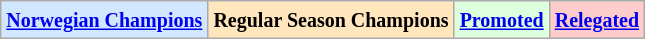<table class="wikitable">
<tr>
<td bgcolor="#D0E7FF"><small><strong><a href='#'>Norwegian Champions</a></strong></small></td>
<td bgcolor="#FFE6BD"><small><strong>Regular Season Champions</strong></small></td>
<td bgcolor="#ddffdd"><small><strong><a href='#'>Promoted</a></strong></small></td>
<td bgcolor="#FFCCCC"><small><strong><a href='#'>Relegated</a></strong></small></td>
</tr>
</table>
